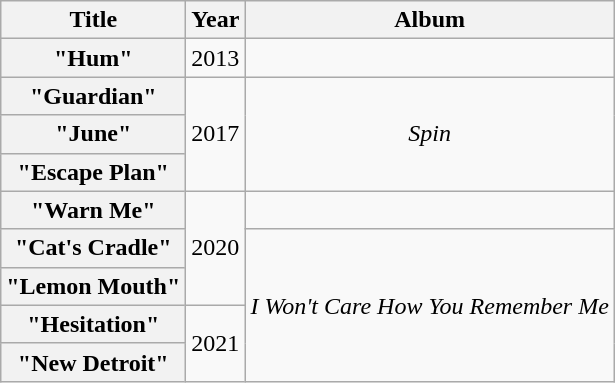<table class="wikitable plainrowheaders" style="text-align:center;">
<tr>
<th scope="col">Title</th>
<th scope="col">Year</th>
<th scope="col">Album</th>
</tr>
<tr>
<th scope="row">"Hum"</th>
<td>2013</td>
<td></td>
</tr>
<tr>
<th scope="row">"Guardian"</th>
<td rowspan="3">2017</td>
<td rowspan="3"><em>Spin</em></td>
</tr>
<tr>
<th scope="row">"June"</th>
</tr>
<tr>
<th scope="row">"Escape Plan"</th>
</tr>
<tr>
<th scope="row">"Warn Me"</th>
<td rowspan="3">2020</td>
<td></td>
</tr>
<tr>
<th scope="row">"Cat's Cradle"</th>
<td rowspan="4"><em>I Won't Care How You Remember Me</em></td>
</tr>
<tr>
<th scope="row">"Lemon Mouth"</th>
</tr>
<tr>
<th scope="row">"Hesitation"</th>
<td rowspan="2">2021</td>
</tr>
<tr>
<th scope="row">"New Detroit"</th>
</tr>
</table>
